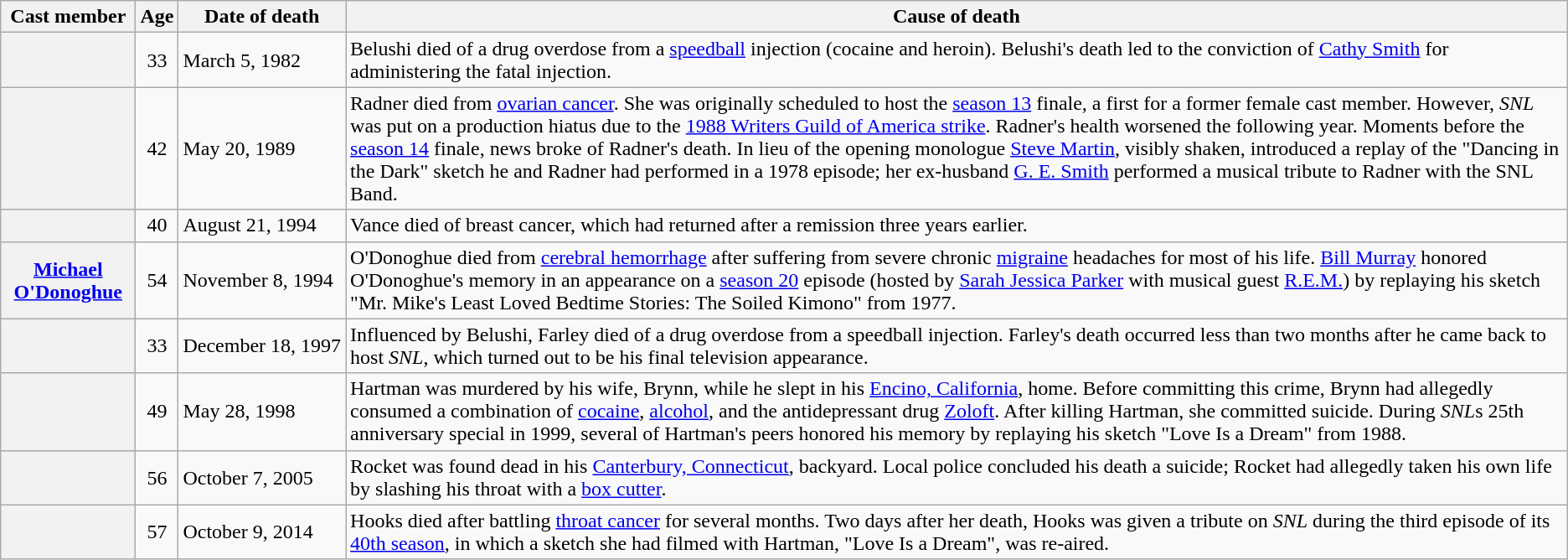<table class="wikitable">
<tr>
<th scope="col">Cast member</th>
<th scope="col">Age</th>
<th scope="col">Date of death</th>
<th scope="col" class="unsortable">Cause of death</th>
</tr>
<tr>
<th scope="row"></th>
<td style="text-align:center">33</td>
<td>March 5, 1982</td>
<td>Belushi died of a drug overdose from a <a href='#'>speedball</a> injection (cocaine and heroin). Belushi's death led to the conviction of <a href='#'>Cathy Smith</a> for administering the fatal injection.</td>
</tr>
<tr>
<th scope="row"></th>
<td style="text-align:center">42</td>
<td>May 20, 1989</td>
<td>Radner died from <a href='#'>ovarian cancer</a>. She was originally scheduled to host the <a href='#'>season 13</a> finale, a first for a former female cast member. However, <em>SNL</em> was put on a production hiatus due to the <a href='#'>1988 Writers Guild of America strike</a>. Radner's health worsened the following year. Moments before the <a href='#'>season 14</a> finale, news broke of Radner's death. In lieu of the opening monologue <a href='#'>Steve Martin</a>, visibly shaken, introduced a replay of the "Dancing in the Dark" sketch he and Radner had performed in a 1978 episode; her ex-husband <a href='#'>G. E. Smith</a> performed a musical tribute to Radner with the SNL Band.</td>
</tr>
<tr>
<th scope="row"></th>
<td style="text-align:center">40</td>
<td>August 21, 1994</td>
<td>Vance died of breast cancer, which had returned after a remission three years earlier.</td>
</tr>
<tr>
<th scope="row"><a href='#'>Michael O'Donoghue</a></th>
<td style="text-align:center">54</td>
<td>November 8, 1994</td>
<td>O'Donoghue died from <a href='#'>cerebral hemorrhage</a> after suffering from severe chronic <a href='#'>migraine</a> headaches for most of his life. <a href='#'>Bill Murray</a> honored O'Donoghue's memory in an appearance on a <a href='#'>season 20</a> episode (hosted by <a href='#'>Sarah Jessica Parker</a> with musical guest <a href='#'>R.E.M.</a>) by replaying his sketch "Mr. Mike's Least Loved Bedtime Stories: The Soiled Kimono" from 1977.</td>
</tr>
<tr>
<th scope="row"></th>
<td style="text-align:center">33</td>
<td style="white-space:nowrap;">December 18, 1997</td>
<td>Influenced by Belushi, Farley died of a drug overdose from a speedball injection. Farley's death occurred less than two months after he came back to host <em>SNL</em>, which turned out to be his final television appearance.</td>
</tr>
<tr>
<th scope="row"></th>
<td style="text-align:center">49</td>
<td>May 28, 1998</td>
<td>Hartman was murdered by his wife, Brynn, while he slept in his <a href='#'>Encino, California</a>, home. Before committing this crime, Brynn had allegedly consumed a combination of <a href='#'>cocaine</a>, <a href='#'>alcohol</a>, and the antidepressant drug <a href='#'>Zoloft</a>. After killing Hartman, she committed suicide. During <em>SNL</em>s 25th anniversary special in 1999, several of Hartman's peers honored his memory by replaying his sketch "Love Is a Dream" from 1988.</td>
</tr>
<tr>
<th scope="row"></th>
<td style="text-align:center">56</td>
<td>October 7, 2005</td>
<td>Rocket was found dead in his <a href='#'>Canterbury, Connecticut</a>, backyard. Local police concluded his death a suicide; Rocket had allegedly taken his own life by slashing his throat with a <a href='#'>box cutter</a>.</td>
</tr>
<tr>
<th scope="row"></th>
<td style="text-align:center">57</td>
<td>October 9, 2014</td>
<td>Hooks died after battling <a href='#'>throat cancer</a> for several months. Two days after her death, Hooks was given a tribute on <em>SNL</em> during the third episode of its <a href='#'>40th season</a>, in which a sketch she had filmed with Hartman, "Love Is a Dream", was re-aired.<br></td>
</tr>
</table>
